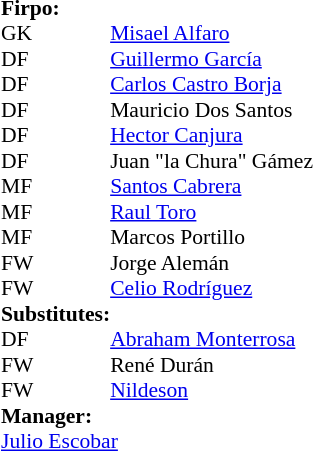<table style="font-size: 90%" cellspacing="0" cellpadding="0" align=right>
<tr>
<td colspan="4"><strong>Firpo:</strong></td>
</tr>
<tr>
<th width="25"></th>
<th width="25"></th>
</tr>
<tr>
<td>GK</td>
<td></td>
<td> <a href='#'>Misael Alfaro</a></td>
</tr>
<tr>
<td>DF</td>
<td></td>
<td> <a href='#'>Guillermo García</a></td>
</tr>
<tr>
<td>DF</td>
<td></td>
<td> <a href='#'>Carlos Castro Borja</a></td>
</tr>
<tr>
<td>DF</td>
<td></td>
<td>  Mauricio Dos Santos</td>
</tr>
<tr>
<td>DF</td>
<td></td>
<td> <a href='#'>Hector Canjura</a></td>
</tr>
<tr>
<td>DF</td>
<td></td>
<td>  Juan "la Chura" Gámez</td>
</tr>
<tr>
<td>MF</td>
<td></td>
<td> <a href='#'>Santos Cabrera</a></td>
<td></td>
<td></td>
</tr>
<tr>
<td>MF</td>
<td></td>
<td> <a href='#'>Raul Toro</a></td>
</tr>
<tr>
<td>MF</td>
<td></td>
<td>  Marcos Portillo</td>
<td></td>
<td></td>
</tr>
<tr>
<td>FW</td>
<td></td>
<td> Jorge Alemán</td>
<td></td>
<td></td>
</tr>
<tr>
<td>FW</td>
<td></td>
<td> <a href='#'>Celio Rodríguez</a></td>
</tr>
<tr>
<td colspan=2><strong>Substitutes:</strong></td>
</tr>
<tr>
<td>DF</td>
<td></td>
<td> <a href='#'>Abraham Monterrosa</a></td>
<td></td>
<td></td>
</tr>
<tr>
<td>FW</td>
<td></td>
<td> René Durán</td>
<td></td>
<td></td>
</tr>
<tr>
<td>FW</td>
<td></td>
<td> <a href='#'>Nildeson</a></td>
<td></td>
<td></td>
</tr>
<tr>
<td colspan=3><strong>Manager:</strong></td>
</tr>
<tr>
<td colspan=4> <a href='#'>Julio Escobar</a></td>
</tr>
</table>
